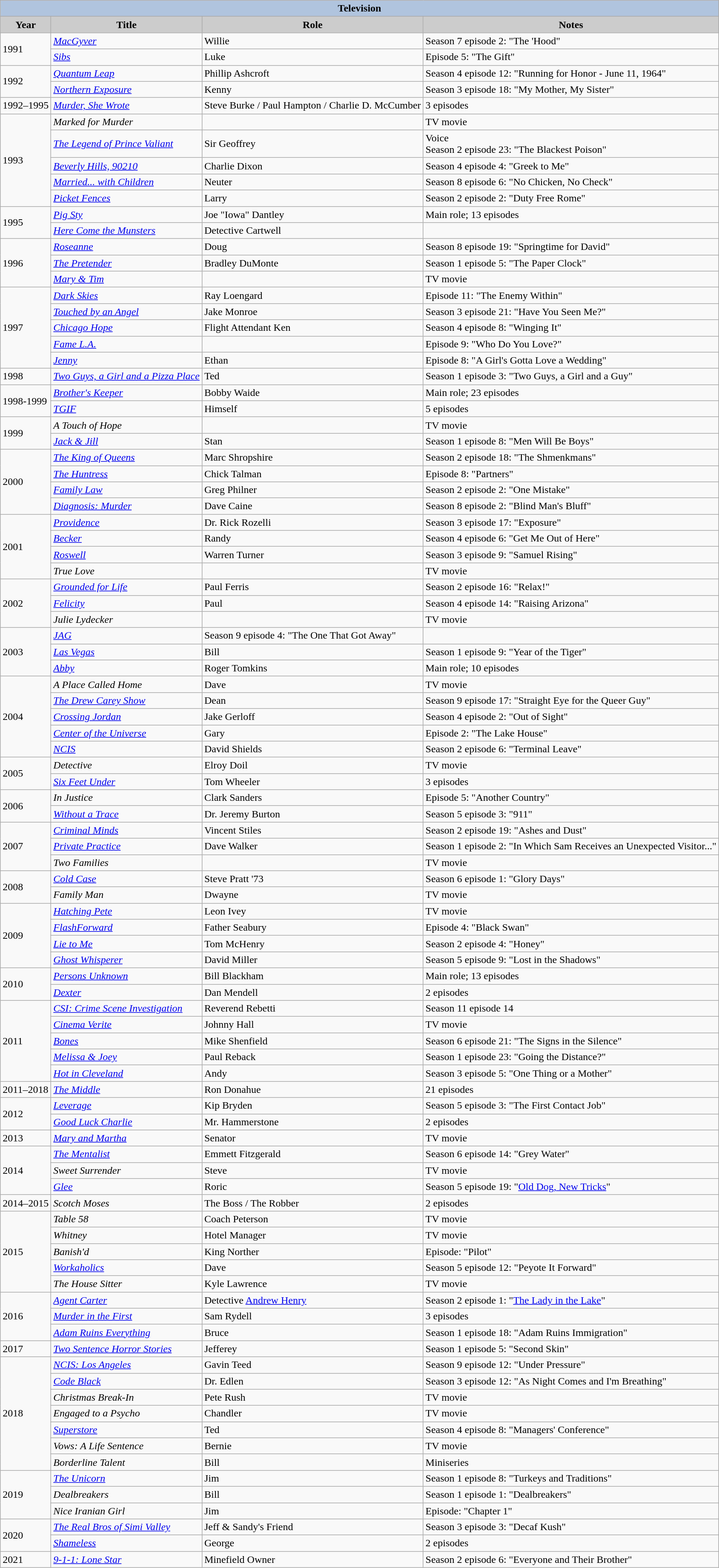<table class="wikitable">
<tr>
<th colspan=4 style="background:#B0C4DE;">Television</th>
</tr>
<tr>
<th style="background: #CCCCCC;">Year</th>
<th style="background: #CCCCCC;">Title</th>
<th style="background: #CCCCCC;">Role</th>
<th style="background: #CCCCCC;">Notes</th>
</tr>
<tr>
<td rowspan=2>1991</td>
<td><em><a href='#'>MacGyver</a></em></td>
<td>Willie</td>
<td>Season 7 episode 2: "The 'Hood"</td>
</tr>
<tr>
<td><em><a href='#'>Sibs</a></em></td>
<td>Luke</td>
<td>Episode 5: "The Gift"</td>
</tr>
<tr>
<td rowspan=2>1992</td>
<td><em><a href='#'>Quantum Leap</a></em></td>
<td>Phillip Ashcroft</td>
<td>Season 4 episode 12: "Running for Honor - June 11, 1964"</td>
</tr>
<tr>
<td><em><a href='#'>Northern Exposure</a></em></td>
<td>Kenny</td>
<td>Season 3 episode 18: "My Mother, My Sister"</td>
</tr>
<tr>
<td>1992–1995</td>
<td><em><a href='#'>Murder, She Wrote</a></em></td>
<td>Steve Burke / Paul Hampton / Charlie D. McCumber</td>
<td>3 episodes</td>
</tr>
<tr>
<td rowspan=5>1993</td>
<td><em>Marked for Murder</em></td>
<td></td>
<td>TV movie</td>
</tr>
<tr>
<td><em><a href='#'>The Legend of Prince Valiant</a></em></td>
<td>Sir Geoffrey</td>
<td>Voice<br> Season 2 episode 23: "The Blackest Poison"</td>
</tr>
<tr>
<td><em><a href='#'>Beverly Hills, 90210</a></em></td>
<td>Charlie Dixon</td>
<td>Season 4 episode 4: "Greek to Me"</td>
</tr>
<tr>
<td><em><a href='#'>Married... with Children</a></em></td>
<td>Neuter</td>
<td>Season 8 episode 6: "No Chicken, No Check"</td>
</tr>
<tr>
<td><em><a href='#'>Picket Fences</a></em></td>
<td>Larry</td>
<td>Season 2 episode 2: "Duty Free Rome"</td>
</tr>
<tr>
<td rowspan=2>1995</td>
<td><em><a href='#'>Pig Sty</a></em></td>
<td>Joe "Iowa" Dantley</td>
<td>Main role; 13 episodes</td>
</tr>
<tr>
<td><em><a href='#'>Here Come the Munsters</a></em></td>
<td>Detective Cartwell</td>
</tr>
<tr>
<td rowspan=3>1996</td>
<td><em><a href='#'>Roseanne</a></em></td>
<td>Doug</td>
<td>Season 8 episode 19: "Springtime for David"</td>
</tr>
<tr>
<td><em><a href='#'>The Pretender</a></em></td>
<td>Bradley DuMonte</td>
<td>Season 1 episode 5: "The Paper Clock"</td>
</tr>
<tr>
<td><em><a href='#'>Mary & Tim</a></em></td>
<td></td>
<td>TV movie</td>
</tr>
<tr>
<td rowspan=5>1997</td>
<td><em><a href='#'>Dark Skies</a></em></td>
<td>Ray Loengard</td>
<td>Episode 11: "The Enemy Within"</td>
</tr>
<tr>
<td><em><a href='#'>Touched by an Angel</a></em></td>
<td>Jake Monroe</td>
<td>Season 3 episode 21: "Have You Seen Me?"</td>
</tr>
<tr>
<td><em><a href='#'>Chicago Hope</a></em></td>
<td>Flight Attendant Ken</td>
<td>Season 4 episode 8: "Winging It"</td>
</tr>
<tr>
<td><em><a href='#'>Fame L.A.</a></em></td>
<td></td>
<td>Episode 9: "Who Do You Love?"</td>
</tr>
<tr>
<td><em><a href='#'>Jenny</a></em></td>
<td>Ethan</td>
<td>Episode 8: "A Girl's Gotta Love a Wedding"</td>
</tr>
<tr>
<td>1998</td>
<td><em><a href='#'>Two Guys, a Girl and a Pizza Place</a></em></td>
<td>Ted</td>
<td>Season 1 episode 3: "Two Guys, a Girl and a Guy"</td>
</tr>
<tr>
<td rowspan=2>1998-1999</td>
<td><em><a href='#'>Brother's Keeper</a></em></td>
<td>Bobby Waide</td>
<td>Main role; 23 episodes</td>
</tr>
<tr>
<td><em><a href='#'>TGIF</a></em></td>
<td>Himself</td>
<td>5 episodes</td>
</tr>
<tr>
<td rowspan=2>1999</td>
<td><em>A Touch of Hope</em></td>
<td></td>
<td>TV movie</td>
</tr>
<tr>
<td><em><a href='#'>Jack & Jill</a></em></td>
<td>Stan</td>
<td>Season 1 episode 8: "Men Will Be Boys"</td>
</tr>
<tr>
<td rowspan=4>2000</td>
<td><em><a href='#'>The King of Queens</a></em></td>
<td>Marc Shropshire</td>
<td>Season 2 episode 18: "The Shmenkmans"</td>
</tr>
<tr>
<td><em><a href='#'>The Huntress</a></em></td>
<td>Chick Talman</td>
<td>Episode 8: "Partners"</td>
</tr>
<tr>
<td><em><a href='#'>Family Law</a></em></td>
<td>Greg Philner</td>
<td>Season 2 episode 2: "One Mistake"</td>
</tr>
<tr>
<td><em><a href='#'>Diagnosis: Murder</a></em></td>
<td>Dave Caine</td>
<td>Season 8 episode 2: "Blind Man's Bluff"</td>
</tr>
<tr>
<td rowspan=4>2001</td>
<td><em><a href='#'>Providence</a></em></td>
<td>Dr. Rick Rozelli</td>
<td>Season 3 episode 17: "Exposure"</td>
</tr>
<tr>
<td><em><a href='#'>Becker</a></em></td>
<td>Randy</td>
<td>Season 4 episode 6: "Get Me Out of Here"</td>
</tr>
<tr>
<td><em><a href='#'>Roswell</a></em></td>
<td>Warren Turner</td>
<td>Season 3 episode 9: "Samuel Rising"</td>
</tr>
<tr>
<td><em>True Love</em></td>
<td></td>
<td>TV movie</td>
</tr>
<tr>
<td rowspan=3>2002</td>
<td><em><a href='#'>Grounded for Life</a></em></td>
<td>Paul Ferris</td>
<td>Season 2 episode 16: "Relax!"</td>
</tr>
<tr>
<td><em><a href='#'>Felicity</a></em></td>
<td>Paul</td>
<td>Season 4 episode 14: "Raising Arizona"</td>
</tr>
<tr>
<td><em>Julie Lydecker</em></td>
<td></td>
<td>TV movie</td>
</tr>
<tr>
<td rowspan=3>2003</td>
<td><em><a href='#'>JAG</a></em></td>
<td>Season 9 episode 4: "The One That Got Away"</td>
</tr>
<tr>
<td><em><a href='#'>Las Vegas</a></em></td>
<td>Bill</td>
<td>Season 1 episode 9: "Year of the Tiger"</td>
</tr>
<tr>
<td><em><a href='#'>Abby</a></em></td>
<td>Roger Tomkins</td>
<td>Main role; 10 episodes</td>
</tr>
<tr>
<td rowspan=5>2004</td>
<td><em>A Place Called Home</em></td>
<td>Dave</td>
<td>TV movie</td>
</tr>
<tr>
<td><em><a href='#'>The Drew Carey Show</a></em></td>
<td>Dean</td>
<td>Season 9 episode 17: "Straight Eye for the Queer Guy"</td>
</tr>
<tr>
<td><em><a href='#'>Crossing Jordan</a></em></td>
<td>Jake Gerloff</td>
<td>Season 4 episode 2: "Out of Sight"</td>
</tr>
<tr>
<td><em><a href='#'>Center of the Universe</a></em></td>
<td>Gary</td>
<td>Episode 2: "The Lake House"</td>
</tr>
<tr>
<td><em><a href='#'>NCIS</a></em></td>
<td>David Shields</td>
<td>Season 2 episode 6: "Terminal Leave"</td>
</tr>
<tr>
<td rowspan=2>2005</td>
<td><em>Detective</em></td>
<td>Elroy Doil</td>
<td>TV movie</td>
</tr>
<tr>
<td><em><a href='#'>Six Feet Under</a></em></td>
<td>Tom Wheeler</td>
<td>3 episodes</td>
</tr>
<tr>
<td rowspan=2>2006</td>
<td><em>In Justice</em></td>
<td>Clark Sanders</td>
<td>Episode 5: "Another Country"</td>
</tr>
<tr>
<td><em><a href='#'>Without a Trace</a></em></td>
<td>Dr. Jeremy Burton</td>
<td>Season 5 episode 3: "911"</td>
</tr>
<tr>
<td rowspan=3>2007</td>
<td><em><a href='#'>Criminal Minds</a></em></td>
<td>Vincent Stiles</td>
<td>Season 2 episode 19: "Ashes and Dust"</td>
</tr>
<tr>
<td><em><a href='#'>Private Practice</a></em></td>
<td>Dave Walker</td>
<td>Season 1 episode 2: "In Which Sam Receives an Unexpected Visitor..."</td>
</tr>
<tr>
<td><em>Two Families</em></td>
<td></td>
<td>TV movie</td>
</tr>
<tr>
<td rowspan=2>2008</td>
<td><em><a href='#'>Cold Case</a></em></td>
<td>Steve Pratt '73</td>
<td>Season 6 episode 1: "Glory Days"</td>
</tr>
<tr>
<td><em>Family Man</em></td>
<td>Dwayne</td>
<td>TV movie</td>
</tr>
<tr>
<td rowspan=4>2009</td>
<td><em><a href='#'>Hatching Pete</a></em></td>
<td>Leon Ivey</td>
<td>TV movie</td>
</tr>
<tr>
<td><em><a href='#'>FlashForward</a></em></td>
<td>Father Seabury</td>
<td>Episode 4: "Black Swan"</td>
</tr>
<tr>
<td><em><a href='#'>Lie to Me</a></em></td>
<td>Tom McHenry</td>
<td>Season 2 episode 4: "Honey"</td>
</tr>
<tr>
<td><em><a href='#'>Ghost Whisperer</a></em></td>
<td>David Miller</td>
<td>Season 5 episode 9: "Lost in the Shadows"</td>
</tr>
<tr>
<td rowspan=2>2010</td>
<td><em><a href='#'>Persons Unknown</a></em></td>
<td>Bill Blackham</td>
<td>Main role; 13 episodes</td>
</tr>
<tr>
<td><em><a href='#'>Dexter</a></em></td>
<td>Dan Mendell</td>
<td>2 episodes</td>
</tr>
<tr>
<td rowspan=5>2011</td>
<td><em><a href='#'>CSI: Crime Scene Investigation</a></em></td>
<td>Reverend Rebetti</td>
<td>Season 11 episode 14</td>
</tr>
<tr>
<td><em><a href='#'>Cinema Verite</a></em></td>
<td>Johnny Hall</td>
<td>TV movie</td>
</tr>
<tr>
<td><em><a href='#'>Bones</a></em></td>
<td>Mike Shenfield</td>
<td>Season 6 episode 21: "The Signs in the Silence"</td>
</tr>
<tr>
<td><em><a href='#'>Melissa & Joey</a></em></td>
<td>Paul Reback</td>
<td>Season 1 episode 23: "Going the Distance?"</td>
</tr>
<tr>
<td><em><a href='#'>Hot in Cleveland</a></em></td>
<td>Andy</td>
<td>Season 3 episode 5: "One Thing or a Mother"</td>
</tr>
<tr>
<td>2011–2018</td>
<td><em><a href='#'>The Middle</a></em></td>
<td>Ron Donahue</td>
<td>21 episodes</td>
</tr>
<tr>
<td rowspan=2>2012</td>
<td><em><a href='#'>Leverage</a></em></td>
<td>Kip Bryden</td>
<td>Season 5 episode 3: "The First Contact Job"</td>
</tr>
<tr>
<td><em><a href='#'>Good Luck Charlie</a></em></td>
<td>Mr. Hammerstone</td>
<td>2 episodes</td>
</tr>
<tr>
<td>2013</td>
<td><em><a href='#'>Mary and Martha</a></em></td>
<td>Senator</td>
<td>TV movie</td>
</tr>
<tr>
<td rowspan=3>2014</td>
<td><em><a href='#'>The Mentalist</a></em></td>
<td>Emmett Fitzgerald</td>
<td>Season 6 episode 14: "Grey Water"</td>
</tr>
<tr>
<td><em>Sweet Surrender</em></td>
<td>Steve</td>
<td>TV movie</td>
</tr>
<tr>
<td><em><a href='#'>Glee</a></em></td>
<td>Roric</td>
<td>Season 5 episode 19: "<a href='#'>Old Dog, New Tricks</a>"</td>
</tr>
<tr>
<td>2014–2015</td>
<td><em>Scotch Moses</em></td>
<td>The Boss / The Robber</td>
<td>2 episodes</td>
</tr>
<tr>
<td rowspan=5>2015</td>
<td><em>Table 58</em></td>
<td>Coach Peterson</td>
<td>TV movie</td>
</tr>
<tr>
<td><em>Whitney</em></td>
<td>Hotel Manager</td>
<td>TV movie</td>
</tr>
<tr>
<td><em>Banish'd</em></td>
<td>King Norther</td>
<td>Episode: "Pilot"</td>
</tr>
<tr>
<td><em><a href='#'>Workaholics</a></em></td>
<td>Dave</td>
<td>Season 5 episode 12: "Peyote It Forward"</td>
</tr>
<tr>
<td><em>The House Sitter</em></td>
<td>Kyle Lawrence</td>
<td>TV movie</td>
</tr>
<tr>
<td rowspan=3>2016</td>
<td><em><a href='#'>Agent Carter</a></em></td>
<td>Detective <a href='#'>Andrew Henry</a></td>
<td>Season 2 episode 1: "<a href='#'>The Lady in the Lake</a>"</td>
</tr>
<tr>
<td><em><a href='#'>Murder in the First</a></em></td>
<td>Sam Rydell</td>
<td>3 episodes</td>
</tr>
<tr>
<td><em><a href='#'>Adam Ruins Everything</a></em></td>
<td>Bruce</td>
<td>Season 1 episode 18: "Adam Ruins Immigration"</td>
</tr>
<tr>
<td>2017</td>
<td><em><a href='#'>Two Sentence Horror Stories</a></em></td>
<td>Jefferey</td>
<td>Season 1 episode 5: "Second Skin"</td>
</tr>
<tr>
<td rowspan=7>2018</td>
<td><em><a href='#'>NCIS: Los Angeles</a></em></td>
<td>Gavin Teed</td>
<td>Season 9 episode 12: "Under Pressure"</td>
</tr>
<tr>
<td><em><a href='#'>Code Black</a></em></td>
<td>Dr. Edlen</td>
<td>Season 3 episode 12: "As Night Comes and I'm Breathing"</td>
</tr>
<tr>
<td><em>Christmas Break-In</em></td>
<td>Pete Rush</td>
<td>TV movie</td>
</tr>
<tr>
<td><em>Engaged to a Psycho</em></td>
<td>Chandler</td>
<td>TV movie</td>
</tr>
<tr>
<td><em><a href='#'>Superstore</a></em></td>
<td>Ted</td>
<td>Season 4 episode 8: "Managers' Conference"</td>
</tr>
<tr>
<td><em>Vows: A Life Sentence</em></td>
<td>Bernie</td>
<td>TV movie</td>
</tr>
<tr>
<td><em>Borderline Talent</em></td>
<td>Bill</td>
<td>Miniseries</td>
</tr>
<tr>
<td rowspan=3>2019</td>
<td><em><a href='#'>The Unicorn</a></em></td>
<td>Jim</td>
<td>Season 1 episode 8: "Turkeys and Traditions"</td>
</tr>
<tr>
<td><em>Dealbreakers</em></td>
<td>Bill</td>
<td>Season 1 episode 1: "Dealbreakers"</td>
</tr>
<tr>
<td><em>Nice Iranian Girl</em></td>
<td>Jim</td>
<td>Episode: "Chapter 1"</td>
</tr>
<tr>
<td rowspan=2>2020</td>
<td><em><a href='#'>The Real Bros of Simi Valley</a></em></td>
<td>Jeff & Sandy's Friend</td>
<td>Season 3 episode 3: "Decaf Kush"</td>
</tr>
<tr>
<td><em><a href='#'>Shameless</a></em></td>
<td>George</td>
<td>2 episodes</td>
</tr>
<tr>
<td>2021</td>
<td><em><a href='#'>9-1-1: Lone Star</a></em></td>
<td>Minefield Owner</td>
<td>Season 2 episode 6: "Everyone and Their Brother"</td>
</tr>
</table>
